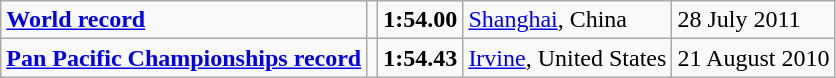<table class="wikitable">
<tr>
<td><strong><a href='#'>World record</a></strong></td>
<td></td>
<td><strong>1:54.00</strong></td>
<td><a href='#'>Shanghai</a>, China</td>
<td>28 July 2011</td>
</tr>
<tr>
<td><strong><a href='#'>Pan Pacific Championships record</a></strong></td>
<td></td>
<td><strong>1:54.43</strong></td>
<td><a href='#'>Irvine</a>, United States</td>
<td>21 August 2010</td>
</tr>
</table>
